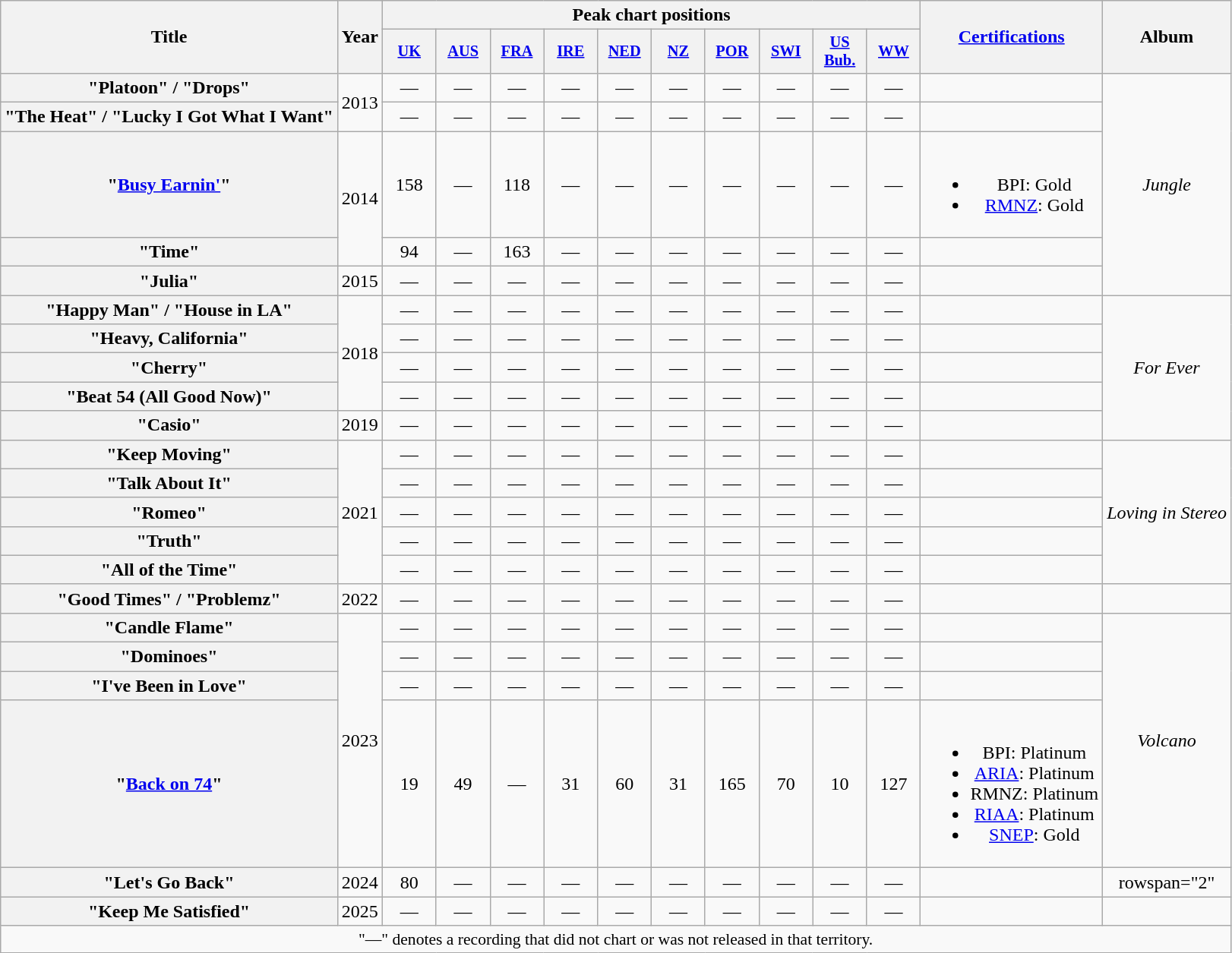<table class="wikitable plainrowheaders" style="text-align:center;">
<tr>
<th scope="col" rowspan="2">Title</th>
<th scope="col" rowspan="2">Year</th>
<th scope="col" colspan="10">Peak chart positions</th>
<th scope="col" rowspan="2"><a href='#'>Certifications</a></th>
<th scope="col" rowspan="2">Album</th>
</tr>
<tr>
<th scope="col" style="width:3em;font-size:85%;"><a href='#'>UK</a><br></th>
<th scope="col" style="width:3em;font-size:85%;"><a href='#'>AUS</a><br></th>
<th scope="col" style="width:3em;font-size:85%;"><a href='#'>FRA</a><br></th>
<th scope="col" style="width:3em;font-size:85%;"><a href='#'>IRE</a><br></th>
<th scope="col" style="width:3em;font-size:85%;"><a href='#'>NED</a><br></th>
<th scope="col" style="width:3em;font-size:85%;"><a href='#'>NZ</a><br></th>
<th scope="col" style="width:3em;font-size:85%;"><a href='#'>POR</a><br></th>
<th scope="col" style="width:3em;font-size:85%;"><a href='#'>SWI</a><br></th>
<th scope="col" style="width:3em;font-size:85%;"><a href='#'>US<br>Bub.</a><br></th>
<th scope="col" style="width:3em;font-size:85%;"><a href='#'>WW</a><br></th>
</tr>
<tr>
<th scope="row">"Platoon" / "Drops"</th>
<td rowspan="2">2013</td>
<td>—</td>
<td>—</td>
<td>—</td>
<td>—</td>
<td>—</td>
<td>—</td>
<td>—</td>
<td>—</td>
<td>—</td>
<td>—</td>
<td></td>
<td rowspan="5"><em>Jungle</em></td>
</tr>
<tr>
<th scope="row">"The Heat" / "Lucky I Got What I Want"</th>
<td>—</td>
<td>—</td>
<td>—</td>
<td>—</td>
<td>—</td>
<td>—</td>
<td>—</td>
<td>—</td>
<td>—</td>
<td>—</td>
<td></td>
</tr>
<tr>
<th scope="row">"<a href='#'>Busy Earnin'</a>"</th>
<td rowspan="2">2014</td>
<td>158</td>
<td>—</td>
<td>118</td>
<td>—</td>
<td>—</td>
<td>—</td>
<td>—</td>
<td>—</td>
<td>—</td>
<td>—</td>
<td><br><ul><li>BPI: Gold</li><li><a href='#'>RMNZ</a>: Gold</li></ul></td>
</tr>
<tr>
<th scope="row">"Time"</th>
<td>94</td>
<td>—</td>
<td>163</td>
<td>—</td>
<td>—</td>
<td>—</td>
<td>—</td>
<td>—</td>
<td>—</td>
<td>—</td>
<td></td>
</tr>
<tr>
<th scope="row">"Julia"</th>
<td>2015</td>
<td>—</td>
<td>—</td>
<td>—</td>
<td>—</td>
<td>—</td>
<td>—</td>
<td>—</td>
<td>—</td>
<td>—</td>
<td>—</td>
<td></td>
</tr>
<tr>
<th scope="row">"Happy Man" / "House in LA"</th>
<td rowspan="4">2018</td>
<td>—</td>
<td>—</td>
<td>—</td>
<td>—</td>
<td>—</td>
<td>—</td>
<td>—</td>
<td>—</td>
<td>—</td>
<td>—</td>
<td></td>
<td rowspan="5"><em>For Ever</em></td>
</tr>
<tr>
<th scope="row">"Heavy, California"</th>
<td>—</td>
<td>—</td>
<td>—</td>
<td>—</td>
<td>—</td>
<td>—</td>
<td>—</td>
<td>—</td>
<td>—</td>
<td>—</td>
<td></td>
</tr>
<tr>
<th scope="row">"Cherry"</th>
<td>—</td>
<td>—</td>
<td>—</td>
<td>—</td>
<td>—</td>
<td>—</td>
<td>—</td>
<td>—</td>
<td>—</td>
<td>—</td>
<td></td>
</tr>
<tr>
<th scope="row">"Beat 54 (All Good Now)"</th>
<td>—</td>
<td>—</td>
<td>—</td>
<td>—</td>
<td>—</td>
<td>—</td>
<td>—</td>
<td>—</td>
<td>—</td>
<td>—</td>
<td></td>
</tr>
<tr>
<th scope="row">"Casio"</th>
<td>2019</td>
<td>—</td>
<td>—</td>
<td>—</td>
<td>—</td>
<td>—</td>
<td>—</td>
<td>—</td>
<td>—</td>
<td>—</td>
<td>—</td>
<td></td>
</tr>
<tr>
<th scope="row">"Keep Moving"</th>
<td rowspan="5">2021</td>
<td>—</td>
<td>—</td>
<td>—</td>
<td>—</td>
<td>—</td>
<td>—</td>
<td>—</td>
<td>—</td>
<td>—</td>
<td>—</td>
<td></td>
<td rowspan="5"><em>Loving in Stereo</em></td>
</tr>
<tr>
<th scope="row">"Talk About It"</th>
<td>—</td>
<td>—</td>
<td>—</td>
<td>—</td>
<td>—</td>
<td>—</td>
<td>—</td>
<td>—</td>
<td>—</td>
<td>—</td>
<td></td>
</tr>
<tr>
<th scope="row">"Romeo"<br></th>
<td>—</td>
<td>—</td>
<td>—</td>
<td>—</td>
<td>—</td>
<td>—</td>
<td>—</td>
<td>—</td>
<td>—</td>
<td>—</td>
<td></td>
</tr>
<tr>
<th scope="row">"Truth"</th>
<td>—</td>
<td>—</td>
<td>—</td>
<td>—</td>
<td>—</td>
<td>—</td>
<td>—</td>
<td>—</td>
<td>—</td>
<td>—</td>
<td></td>
</tr>
<tr>
<th scope="row">"All of the Time"</th>
<td>—</td>
<td>—</td>
<td>—</td>
<td>—</td>
<td>—</td>
<td>—</td>
<td>—</td>
<td>—</td>
<td>—</td>
<td>—</td>
<td></td>
</tr>
<tr>
<th scope="row">"Good Times" / "Problemz"</th>
<td>2022</td>
<td>—</td>
<td>—</td>
<td>—</td>
<td>—</td>
<td>—</td>
<td>—</td>
<td>—</td>
<td>—</td>
<td>—</td>
<td>—</td>
<td></td>
<td></td>
</tr>
<tr>
<th scope="row">"Candle Flame"</th>
<td rowspan="4">2023</td>
<td>—</td>
<td>—</td>
<td>—</td>
<td>—</td>
<td>—</td>
<td>—</td>
<td>—</td>
<td>—</td>
<td>—</td>
<td>—</td>
<td></td>
<td rowspan="4"><em>Volcano</em></td>
</tr>
<tr>
<th scope="row">"Dominoes"</th>
<td>—</td>
<td>—</td>
<td>—</td>
<td>—</td>
<td>—</td>
<td>—</td>
<td>—</td>
<td>—</td>
<td>—</td>
<td>—</td>
<td></td>
</tr>
<tr>
<th scope="row">"I've Been in Love"<br></th>
<td>—</td>
<td>—</td>
<td>—</td>
<td>—</td>
<td>—</td>
<td>—</td>
<td>—</td>
<td>—</td>
<td>—</td>
<td>—</td>
<td></td>
</tr>
<tr>
<th scope="row">"<a href='#'>Back on 74</a>"</th>
<td>19</td>
<td>49</td>
<td>—</td>
<td>31</td>
<td>60</td>
<td>31</td>
<td>165</td>
<td>70</td>
<td>10</td>
<td>127</td>
<td><br><ul><li>BPI: Platinum</li><li><a href='#'>ARIA</a>: Platinum</li><li>RMNZ: Platinum</li><li><a href='#'>RIAA</a>: Platinum</li><li><a href='#'>SNEP</a>: Gold</li></ul></td>
</tr>
<tr>
<th scope="row">"Let's Go Back"</th>
<td>2024</td>
<td>80</td>
<td>—</td>
<td>—</td>
<td>—</td>
<td>—</td>
<td>—</td>
<td>—</td>
<td>—</td>
<td>—</td>
<td>—</td>
<td></td>
<td>rowspan="2" </td>
</tr>
<tr>
<th scope="row">"Keep Me Satisfied"</th>
<td>2025</td>
<td>—</td>
<td>—</td>
<td>—</td>
<td>—</td>
<td>—</td>
<td>—</td>
<td>—</td>
<td>—</td>
<td>—</td>
<td>—</td>
<td></td>
</tr>
<tr>
<td colspan="14" style="font-size:90%">"—" denotes a recording that did not chart or was not released in that territory.</td>
</tr>
</table>
